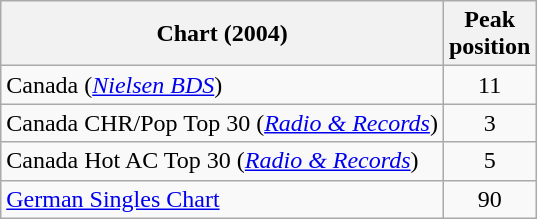<table class="wikitable sortable">
<tr>
<th>Chart (2004)</th>
<th>Peak<br>position</th>
</tr>
<tr>
<td>Canada (<em><a href='#'>Nielsen BDS</a></em>)</td>
<td style="text-align:center;">11</td>
</tr>
<tr>
<td>Canada CHR/Pop Top 30 (<em><a href='#'>Radio & Records</a></em>)</td>
<td style="text-align:center;">3</td>
</tr>
<tr>
<td>Canada Hot AC Top 30 (<em><a href='#'>Radio & Records</a></em>)</td>
<td style="text-align:center;">5</td>
</tr>
<tr>
<td><a href='#'>German Singles Chart</a></td>
<td style="text-align:center;">90</td>
</tr>
</table>
